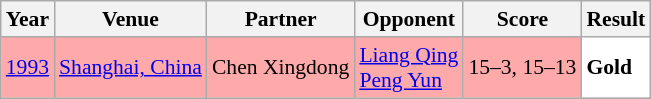<table class="sortable wikitable" style="font-size: 90%;">
<tr>
<th>Year</th>
<th>Venue</th>
<th>Partner</th>
<th>Opponent</th>
<th>Score</th>
<th>Result</th>
</tr>
<tr style="background:#FFAAAA">
<td align="center"><a href='#'>1993</a></td>
<td align="left"><a href='#'>Shanghai, China</a></td>
<td align="left"> Chen Xingdong</td>
<td align="left"> <a href='#'>Liang Qing</a> <br>  <a href='#'>Peng Yun</a></td>
<td align="left">15–3, 15–13</td>
<td style="text-align:left; background:white"> <strong>Gold</strong></td>
</tr>
</table>
